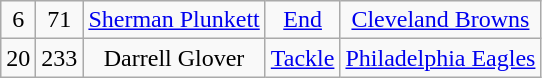<table class="wikitable" style="text-align:center">
<tr>
<td>6</td>
<td>71</td>
<td><a href='#'>Sherman Plunkett</a></td>
<td><a href='#'>End</a></td>
<td><a href='#'>Cleveland Browns</a></td>
</tr>
<tr>
<td>20</td>
<td>233</td>
<td>Darrell Glover</td>
<td><a href='#'>Tackle</a></td>
<td><a href='#'>Philadelphia Eagles</a></td>
</tr>
</table>
